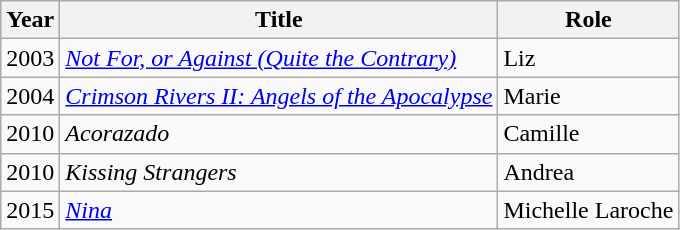<table class="wikitable">
<tr>
<th>Year</th>
<th>Title</th>
<th>Role</th>
</tr>
<tr>
<td>2003</td>
<td><em><a href='#'>Not For, or Against (Quite the Contrary)</a></em></td>
<td>Liz</td>
</tr>
<tr>
<td>2004</td>
<td><em><a href='#'>Crimson Rivers II: Angels of the Apocalypse</a></em></td>
<td>Marie</td>
</tr>
<tr>
<td>2010</td>
<td><em>Acorazado</em></td>
<td>Camille</td>
</tr>
<tr>
<td>2010</td>
<td><em>Kissing Strangers</em></td>
<td>Andrea</td>
</tr>
<tr>
<td>2015</td>
<td><em><a href='#'>Nina</a></em></td>
<td>Michelle Laroche</td>
</tr>
</table>
